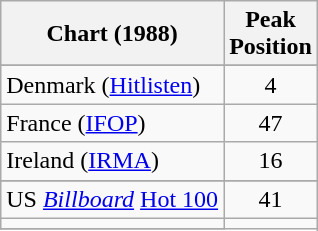<table class="wikitable sortable">
<tr>
<th>Chart (1988)</th>
<th>Peak<br>Position</th>
</tr>
<tr>
</tr>
<tr>
</tr>
<tr>
<td>Denmark (<a href='#'>Hitlisten</a>)</td>
<td align="center">4</td>
</tr>
<tr>
<td>France (<a href='#'>IFOP</a>)</td>
<td align="center">47</td>
</tr>
<tr>
<td>Ireland (<a href='#'>IRMA</a>)</td>
<td style="text-align:center;">16</td>
</tr>
<tr>
</tr>
<tr>
</tr>
<tr>
</tr>
<tr>
</tr>
<tr>
<td>US <em><a href='#'>Billboard</a></em> <a href='#'>Hot 100</a></td>
<td style="text-align:center;">41</td>
</tr>
<tr>
<td></td>
</tr>
<tr>
</tr>
</table>
